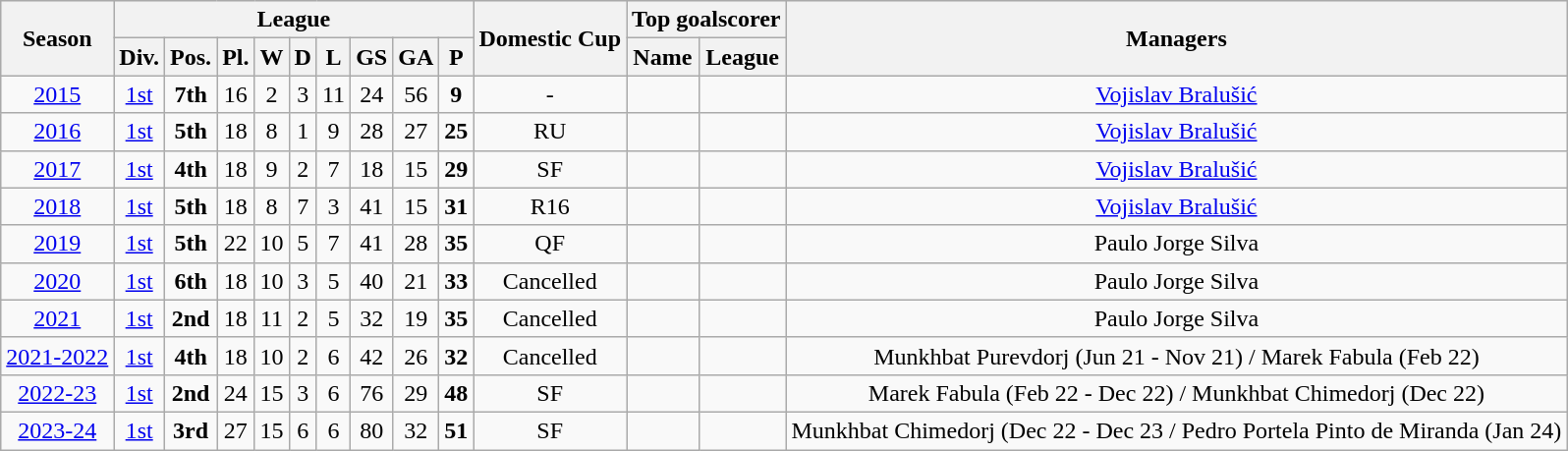<table class="wikitable">
<tr style="background:#efefef;">
<th rowspan="2">Season</th>
<th colspan="9">League</th>
<th rowspan="2">Domestic Cup</th>
<th colspan="2">Top goalscorer</th>
<th rowspan="2">Managers</th>
</tr>
<tr>
<th>Div.</th>
<th>Pos.</th>
<th>Pl.</th>
<th>W</th>
<th>D</th>
<th>L</th>
<th>GS</th>
<th>GA</th>
<th>P</th>
<th>Name</th>
<th>League</th>
</tr>
<tr>
<td align=center><a href='#'>2015</a></td>
<td align=center><a href='#'>1st</a></td>
<td style="text-align:center; "><strong>7th</strong></td>
<td align=center>16</td>
<td align=center>2</td>
<td align=center>3</td>
<td align=center>11</td>
<td align=center>24</td>
<td align=center>56</td>
<td align=center><strong>9</strong></td>
<td align=center>-</td>
<td align=center></td>
<td align=center></td>
<td align=center><a href='#'>Vojislav Bralušić</a></td>
</tr>
<tr>
<td align=center><a href='#'>2016</a></td>
<td align=center><a href='#'>1st</a></td>
<td style="text-align:center; "><strong>5th</strong></td>
<td align=center>18</td>
<td align=center>8</td>
<td align=center>1</td>
<td align=center>9</td>
<td align=center>28</td>
<td align=center>27</td>
<td align=center><strong>25</strong></td>
<td align=center>RU</td>
<td align=center></td>
<td align=center></td>
<td align=center><a href='#'>Vojislav Bralušić</a></td>
</tr>
<tr>
<td align=center><a href='#'>2017</a></td>
<td align=center><a href='#'>1st</a></td>
<td style="text-align:center; "><strong>4th</strong></td>
<td align=center>18</td>
<td align=center>9</td>
<td align=center>2</td>
<td align=center>7</td>
<td align=center>18</td>
<td align=center>15</td>
<td align=center><strong>29</strong></td>
<td align=center>SF</td>
<td align=center></td>
<td align=center></td>
<td align=center><a href='#'>Vojislav Bralušić</a></td>
</tr>
<tr>
<td align=center><a href='#'>2018</a></td>
<td align=center><a href='#'>1st</a></td>
<td style="text-align:center; "><strong>5th</strong></td>
<td align=center>18</td>
<td align=center>8</td>
<td align=center>7</td>
<td align=center>3</td>
<td align=center>41</td>
<td align=center>15</td>
<td align=center><strong>31</strong></td>
<td align=center>R16</td>
<td align=center></td>
<td align=center></td>
<td align=center><a href='#'>Vojislav Bralušić</a></td>
</tr>
<tr>
<td align=center><a href='#'>2019</a></td>
<td align=center><a href='#'>1st</a></td>
<td style="text-align:center; "><strong>5th</strong></td>
<td align=center>22</td>
<td align=center>10</td>
<td align=center>5</td>
<td align=center>7</td>
<td align=center>41</td>
<td align=center>28</td>
<td align=center><strong>35</strong></td>
<td align=center>QF</td>
<td align=center></td>
<td align=center></td>
<td align=center>Paulo Jorge Silva</td>
</tr>
<tr>
<td align=center><a href='#'>2020</a></td>
<td align=center><a href='#'>1st</a></td>
<td style="text-align:center; "><strong>6th</strong></td>
<td align=center>18</td>
<td align=center>10</td>
<td align=center>3</td>
<td align=center>5</td>
<td align=center>40</td>
<td align=center>21</td>
<td align=center><strong>33</strong></td>
<td align=center>Cancelled</td>
<td align=center></td>
<td align=center></td>
<td align=center>Paulo Jorge Silva</td>
</tr>
<tr>
<td align=center><a href='#'>2021</a></td>
<td align=center><a href='#'>1st</a></td>
<td style="text-align:center; "><strong>2nd</strong></td>
<td align=center>18</td>
<td align=center>11</td>
<td align=center>2</td>
<td align=center>5</td>
<td align=center>32</td>
<td align=center>19</td>
<td align=center><strong>35</strong></td>
<td align=center>Cancelled</td>
<td align=center></td>
<td align=center></td>
<td align=center>Paulo Jorge Silva</td>
</tr>
<tr>
<td align=center><a href='#'>2021-2022</a></td>
<td align=center><a href='#'>1st</a></td>
<td style="text-align:center; "><strong>4th</strong></td>
<td align=center>18</td>
<td align=center>10</td>
<td align=center>2</td>
<td align=center>6</td>
<td align=center>42</td>
<td align=center>26</td>
<td align=center><strong>32</strong></td>
<td align=center>Cancelled</td>
<td align=center></td>
<td align=center></td>
<td align=center>Munkhbat Purevdorj (Jun 21 - Nov 21) / Marek Fabula (Feb 22)</td>
</tr>
<tr>
<td align=center><a href='#'>2022-23</a></td>
<td align=center><a href='#'>1st</a></td>
<td style="text-align:center; "><strong>2nd</strong></td>
<td align=center>24</td>
<td align=center>15</td>
<td align=center>3</td>
<td align=center>6</td>
<td align=center>76</td>
<td align=center>29</td>
<td align=center><strong>48</strong></td>
<td align=center>SF</td>
<td align=center></td>
<td align=center></td>
<td align=center>Marek Fabula (Feb 22 - Dec 22) / Munkhbat Chimedorj (Dec 22)</td>
</tr>
<tr>
<td align=center><a href='#'>2023-24</a></td>
<td align=center><a href='#'>1st</a></td>
<td style="text-align:center; "><strong>3rd</strong></td>
<td align=center>27</td>
<td align=center>15</td>
<td align=center>6</td>
<td align=center>6</td>
<td align=center>80</td>
<td align=center>32</td>
<td align=center><strong>51</strong></td>
<td align=center>SF</td>
<td align=center></td>
<td align=center></td>
<td align=center>Munkhbat Chimedorj (Dec 22 - Dec 23 / Pedro Portela Pinto de Miranda (Jan 24)</td>
</tr>
</table>
